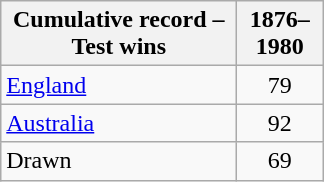<table class="wikitable" style="text-align:center;">
<tr>
<th width="150">Cumulative record – Test wins</th>
<th width="50">1876–1980</th>
</tr>
<tr>
<td style="text-align:left;"><a href='#'>England</a></td>
<td>79</td>
</tr>
<tr>
<td style="text-align:left;"><a href='#'>Australia</a></td>
<td>92</td>
</tr>
<tr>
<td style="text-align:left;">Drawn</td>
<td>69</td>
</tr>
</table>
